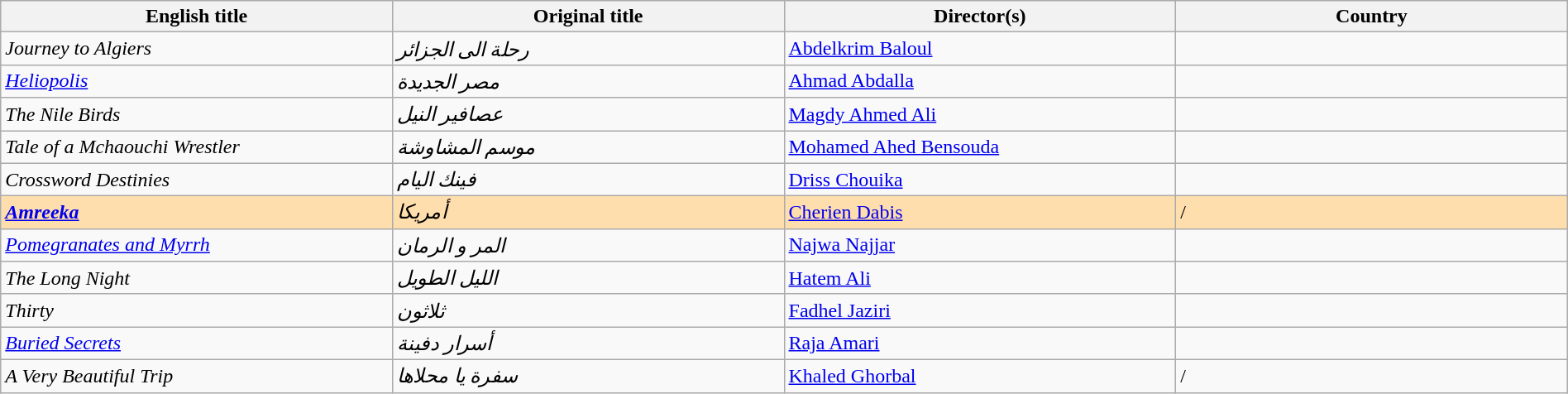<table class="sortable wikitable" width=100% cellpadding="5">
<tr>
<th width="25%">English title</th>
<th width="25%">Original title</th>
<th width="25%">Director(s)</th>
<th width="25%">Country</th>
</tr>
<tr>
<td><em>Journey to Algiers</em></td>
<td><em>رحلة الى الجزائر</em></td>
<td><a href='#'>Abdelkrim Baloul</a></td>
<td></td>
</tr>
<tr>
<td><em><a href='#'>Heliopolis</a></em></td>
<td><em>مصر الجديدة</em></td>
<td><a href='#'>Ahmad Abdalla</a></td>
<td></td>
</tr>
<tr>
<td><em>The Nile Birds</em></td>
<td><em>عصافير النيل</em></td>
<td><a href='#'>Magdy Ahmed Ali</a></td>
<td></td>
</tr>
<tr>
<td><em>Tale of a Mchaouchi Wrestler</em></td>
<td><em>موسم المشاوشة</em></td>
<td><a href='#'>Mohamed Ahed Bensouda</a></td>
<td></td>
</tr>
<tr>
<td><em>Crossword Destinies</em></td>
<td><em>فينك اليام</em></td>
<td><a href='#'>Driss Chouika</a></td>
<td></td>
</tr>
<tr style="background:#FFDEAD;">
<td><strong><em><a href='#'>Amreeka</a></em></strong></td>
<td><em>أمريكا</em></td>
<td><a href='#'>Cherien Dabis</a></td>
<td>/</td>
</tr>
<tr>
<td><em><a href='#'>Pomegranates and Myrrh</a></em></td>
<td><em>المر و الرمان</em></td>
<td><a href='#'>Najwa Najjar</a></td>
<td></td>
</tr>
<tr>
<td><em>The Long Night</em></td>
<td><em>الليل الطويل</em></td>
<td><a href='#'>Hatem Ali</a></td>
<td></td>
</tr>
<tr>
<td><em>Thirty</em></td>
<td><em>ثلاثون</em></td>
<td><a href='#'>Fadhel Jaziri</a></td>
<td></td>
</tr>
<tr>
<td><em><a href='#'>Buried Secrets</a></em></td>
<td><em>أسرار دفينة</em></td>
<td><a href='#'>Raja Amari</a></td>
<td></td>
</tr>
<tr>
<td><em>A Very Beautiful Trip</em></td>
<td><em>سفرة يا محلاها</em></td>
<td><a href='#'>Khaled Ghorbal</a></td>
<td>/</td>
</tr>
</table>
